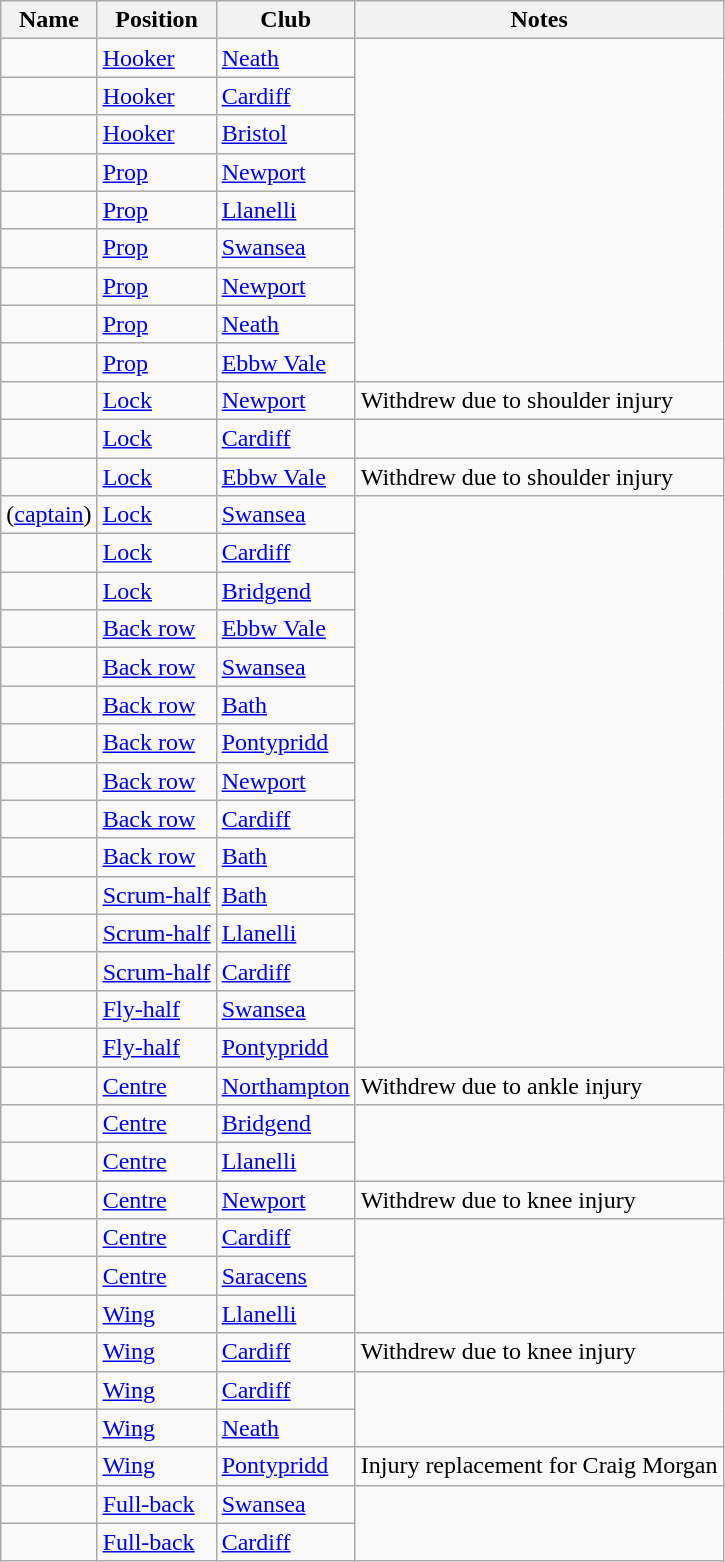<table class="wikitable sortable">
<tr>
<th>Name</th>
<th>Position</th>
<th>Club</th>
<th class="unsortable">Notes</th>
</tr>
<tr>
<td></td>
<td><a href='#'>Hooker</a></td>
<td><a href='#'>Neath</a></td>
</tr>
<tr>
<td></td>
<td><a href='#'>Hooker</a></td>
<td><a href='#'>Cardiff</a></td>
</tr>
<tr>
<td></td>
<td><a href='#'>Hooker</a></td>
<td><a href='#'>Bristol</a></td>
</tr>
<tr>
<td></td>
<td><a href='#'>Prop</a></td>
<td><a href='#'>Newport</a></td>
</tr>
<tr>
<td></td>
<td><a href='#'>Prop</a></td>
<td><a href='#'>Llanelli</a></td>
</tr>
<tr>
<td></td>
<td><a href='#'>Prop</a></td>
<td><a href='#'>Swansea</a></td>
</tr>
<tr>
<td></td>
<td><a href='#'>Prop</a></td>
<td><a href='#'>Newport</a></td>
</tr>
<tr>
<td></td>
<td><a href='#'>Prop</a></td>
<td><a href='#'>Neath</a></td>
</tr>
<tr>
<td></td>
<td><a href='#'>Prop</a></td>
<td><a href='#'>Ebbw Vale</a></td>
</tr>
<tr>
<td></td>
<td><a href='#'>Lock</a></td>
<td><a href='#'>Newport</a></td>
<td>Withdrew due to shoulder injury</td>
</tr>
<tr>
<td></td>
<td><a href='#'>Lock</a></td>
<td><a href='#'>Cardiff</a></td>
</tr>
<tr>
<td></td>
<td><a href='#'>Lock</a></td>
<td><a href='#'>Ebbw Vale</a></td>
<td>Withdrew due to shoulder injury</td>
</tr>
<tr>
<td> (<a href='#'>captain</a>)</td>
<td><a href='#'>Lock</a></td>
<td><a href='#'>Swansea</a></td>
</tr>
<tr>
<td></td>
<td><a href='#'>Lock</a></td>
<td><a href='#'>Cardiff</a></td>
</tr>
<tr>
<td></td>
<td><a href='#'>Lock</a></td>
<td><a href='#'>Bridgend</a></td>
</tr>
<tr>
<td></td>
<td><a href='#'>Back row</a></td>
<td><a href='#'>Ebbw Vale</a></td>
</tr>
<tr>
<td></td>
<td><a href='#'>Back row</a></td>
<td><a href='#'>Swansea</a></td>
</tr>
<tr>
<td></td>
<td><a href='#'>Back row</a></td>
<td><a href='#'>Bath</a></td>
</tr>
<tr>
<td></td>
<td><a href='#'>Back row</a></td>
<td><a href='#'>Pontypridd</a></td>
</tr>
<tr>
<td></td>
<td><a href='#'>Back row</a></td>
<td><a href='#'>Newport</a></td>
</tr>
<tr>
<td></td>
<td><a href='#'>Back row</a></td>
<td><a href='#'>Cardiff</a></td>
</tr>
<tr>
<td></td>
<td><a href='#'>Back row</a></td>
<td><a href='#'>Bath</a></td>
</tr>
<tr>
<td></td>
<td><a href='#'>Scrum-half</a></td>
<td><a href='#'>Bath</a></td>
</tr>
<tr>
<td></td>
<td><a href='#'>Scrum-half</a></td>
<td><a href='#'>Llanelli</a></td>
</tr>
<tr>
<td></td>
<td><a href='#'>Scrum-half</a></td>
<td><a href='#'>Cardiff</a></td>
</tr>
<tr>
<td></td>
<td><a href='#'>Fly-half</a></td>
<td><a href='#'>Swansea</a></td>
</tr>
<tr>
<td></td>
<td><a href='#'>Fly-half</a></td>
<td><a href='#'>Pontypridd</a></td>
</tr>
<tr>
<td></td>
<td><a href='#'>Centre</a></td>
<td><a href='#'>Northampton</a></td>
<td>Withdrew due to ankle injury</td>
</tr>
<tr>
<td></td>
<td><a href='#'>Centre</a></td>
<td><a href='#'>Bridgend</a></td>
</tr>
<tr>
<td></td>
<td><a href='#'>Centre</a></td>
<td><a href='#'>Llanelli</a></td>
</tr>
<tr>
<td></td>
<td><a href='#'>Centre</a></td>
<td><a href='#'>Newport</a></td>
<td>Withdrew due to knee injury</td>
</tr>
<tr>
<td></td>
<td><a href='#'>Centre</a></td>
<td><a href='#'>Cardiff</a></td>
</tr>
<tr>
<td></td>
<td><a href='#'>Centre</a></td>
<td><a href='#'>Saracens</a></td>
</tr>
<tr>
<td></td>
<td><a href='#'>Wing</a></td>
<td><a href='#'>Llanelli</a></td>
</tr>
<tr>
<td></td>
<td><a href='#'>Wing</a></td>
<td><a href='#'>Cardiff</a></td>
<td>Withdrew due to knee injury</td>
</tr>
<tr>
<td></td>
<td><a href='#'>Wing</a></td>
<td><a href='#'>Cardiff</a></td>
</tr>
<tr>
<td></td>
<td><a href='#'>Wing</a></td>
<td><a href='#'>Neath</a></td>
</tr>
<tr>
<td></td>
<td><a href='#'>Wing</a></td>
<td><a href='#'>Pontypridd</a></td>
<td>Injury replacement for Craig Morgan</td>
</tr>
<tr>
<td></td>
<td><a href='#'>Full-back</a></td>
<td><a href='#'>Swansea</a></td>
</tr>
<tr>
<td></td>
<td><a href='#'>Full-back</a></td>
<td><a href='#'>Cardiff</a></td>
</tr>
</table>
